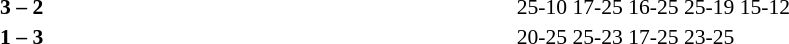<table width=100% cellspacing=1>
<tr>
<th width=20%></th>
<th width=12%></th>
<th width=20%></th>
<th width=33%></th>
<td></td>
</tr>
<tr style=font-size:90%>
<td align=right></td>
<td align=center><strong>3 – 2</strong></td>
<td></td>
<td>25-10 17-25 16-25 25-19 15-12</td>
<td></td>
</tr>
<tr style=font-size:90%>
<td align=right></td>
<td align=center><strong>1 – 3</strong></td>
<td></td>
<td>20-25 25-23 17-25 23-25</td>
</tr>
</table>
